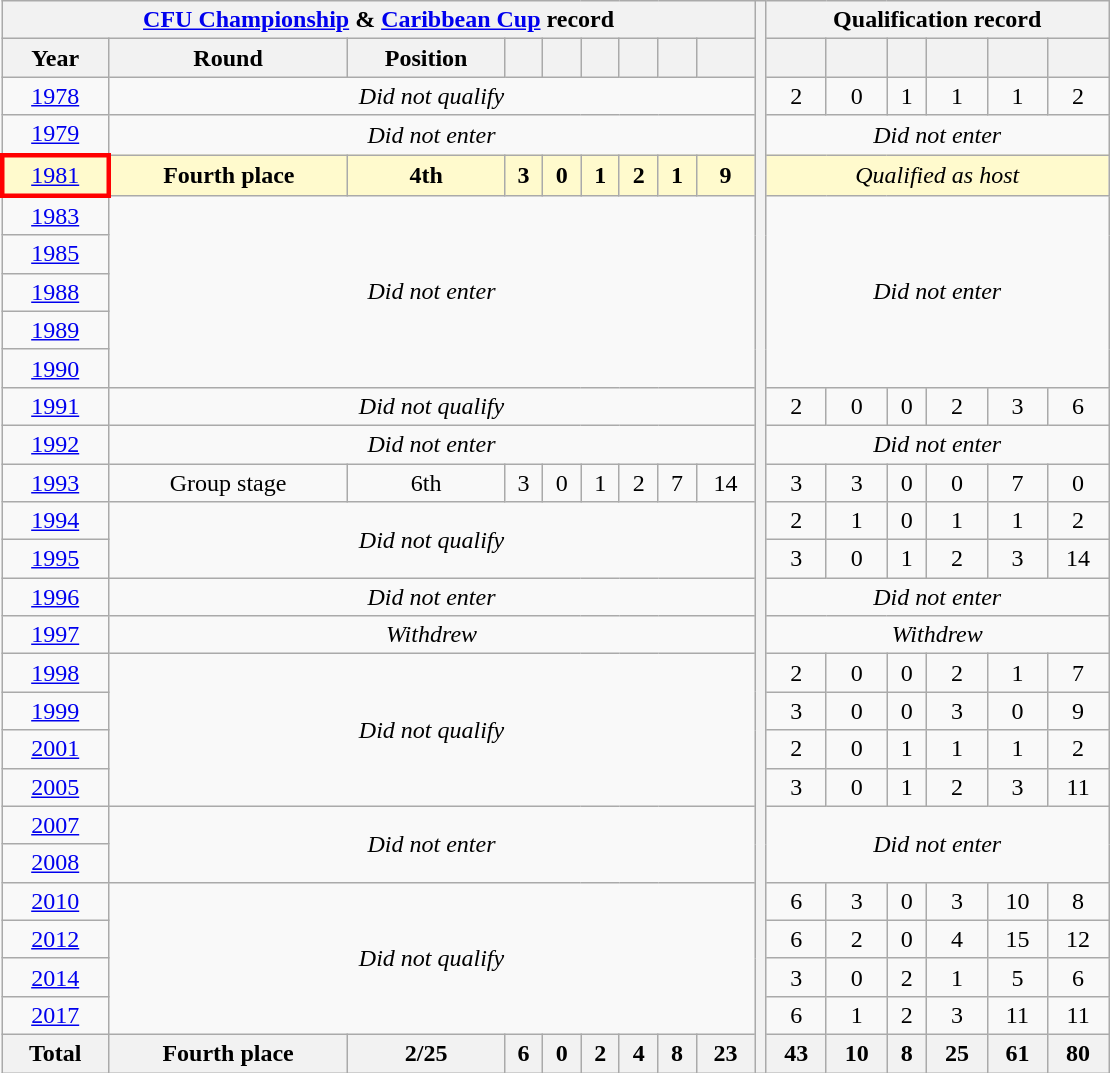<table class="wikitable" style="text-align: center;">
<tr>
<th colspan=9><a href='#'>CFU Championship</a> & <a href='#'>Caribbean Cup</a> record</th>
<th width=1% rowspan=28></th>
<th colspan=6>Qualification record</th>
</tr>
<tr>
<th>Year</th>
<th>Round</th>
<th>Position</th>
<th></th>
<th></th>
<th></th>
<th></th>
<th></th>
<th></th>
<th></th>
<th></th>
<th></th>
<th></th>
<th></th>
<th></th>
</tr>
<tr>
<td> <a href='#'>1978</a></td>
<td colspan=8><em>Did not qualify</em></td>
<td>2</td>
<td>0</td>
<td>1</td>
<td>1</td>
<td>1</td>
<td>2</td>
</tr>
<tr>
<td> <a href='#'>1979</a></td>
<td colspan=8><em>Did not enter</em></td>
<td colspan=6><em>Did not enter</em></td>
</tr>
<tr bgcolor=LemonChiffon>
<td style="border: 3px solid red"> <a href='#'>1981</a></td>
<td><strong>Fourth place</strong></td>
<td><strong>4th</strong></td>
<td><strong>3</strong></td>
<td><strong>0</strong></td>
<td><strong>1</strong></td>
<td><strong>2</strong></td>
<td><strong>1</strong></td>
<td><strong>9</strong></td>
<td colspan=6><em>Qualified as host</em></td>
</tr>
<tr>
<td> <a href='#'>1983</a></td>
<td colspan=8 rowspan=5><em>Did not enter</em></td>
<td colspan=6 rowspan=5><em>Did not enter</em></td>
</tr>
<tr>
<td> <a href='#'>1985</a></td>
</tr>
<tr>
<td> <a href='#'>1988</a></td>
</tr>
<tr>
<td> <a href='#'>1989</a></td>
</tr>
<tr>
<td> <a href='#'>1990</a></td>
</tr>
<tr>
<td> <a href='#'>1991</a></td>
<td colspan=8><em>Did not qualify</em></td>
<td>2</td>
<td>0</td>
<td>0</td>
<td>2</td>
<td>3</td>
<td>6</td>
</tr>
<tr>
<td> <a href='#'>1992</a></td>
<td colspan=8><em>Did not enter</em></td>
<td colspan=6><em>Did not enter</em></td>
</tr>
<tr>
<td> <a href='#'>1993</a></td>
<td>Group stage</td>
<td>6th</td>
<td>3</td>
<td>0</td>
<td>1</td>
<td>2</td>
<td>7</td>
<td>14</td>
<td>3</td>
<td>3</td>
<td>0</td>
<td>0</td>
<td>7</td>
<td>0</td>
</tr>
<tr>
<td> <a href='#'>1994</a></td>
<td colspan=8 rowspan=2><em>Did not qualify</em></td>
<td>2</td>
<td>1</td>
<td>0</td>
<td>1</td>
<td>1</td>
<td>2</td>
</tr>
<tr>
<td>  <a href='#'>1995</a></td>
<td>3</td>
<td>0</td>
<td>1</td>
<td>2</td>
<td>3</td>
<td>14</td>
</tr>
<tr>
<td> <a href='#'>1996</a></td>
<td colspan=8><em>Did not enter</em></td>
<td colspan=6><em>Did not enter</em></td>
</tr>
<tr>
<td>  <a href='#'>1997</a></td>
<td colspan=8><em>Withdrew</em></td>
<td colspan=6><em>Withdrew</em></td>
</tr>
<tr>
<td>  <a href='#'>1998</a></td>
<td colspan=8 rowspan=4><em>Did not qualify</em></td>
<td>2</td>
<td>0</td>
<td>0</td>
<td>2</td>
<td>1</td>
<td>7</td>
</tr>
<tr>
<td> <a href='#'>1999</a></td>
<td>3</td>
<td>0</td>
<td>0</td>
<td>3</td>
<td>0</td>
<td>9</td>
</tr>
<tr>
<td> <a href='#'>2001</a></td>
<td>2</td>
<td>0</td>
<td>1</td>
<td>1</td>
<td>1</td>
<td>2</td>
</tr>
<tr>
<td> <a href='#'>2005</a></td>
<td>3</td>
<td>0</td>
<td>1</td>
<td>2</td>
<td>3</td>
<td>11</td>
</tr>
<tr>
<td> <a href='#'>2007</a></td>
<td colspan=8 rowspan=2><em>Did not enter</em></td>
<td colspan=6 rowspan=2><em>Did not enter</em></td>
</tr>
<tr>
<td> <a href='#'>2008</a></td>
</tr>
<tr>
<td> <a href='#'>2010</a></td>
<td colspan=8 rowspan=4><em>Did not qualify</em></td>
<td>6</td>
<td>3</td>
<td>0</td>
<td>3</td>
<td>10</td>
<td>8</td>
</tr>
<tr>
<td> <a href='#'>2012</a></td>
<td>6</td>
<td>2</td>
<td>0</td>
<td>4</td>
<td>15</td>
<td>12</td>
</tr>
<tr>
<td> <a href='#'>2014</a></td>
<td>3</td>
<td>0</td>
<td>2</td>
<td>1</td>
<td>5</td>
<td>6</td>
</tr>
<tr>
<td> <a href='#'>2017</a></td>
<td>6</td>
<td>1</td>
<td>2</td>
<td>3</td>
<td>11</td>
<td>11</td>
</tr>
<tr>
<th>Total</th>
<th>Fourth place</th>
<th>2/25</th>
<th>6</th>
<th>0</th>
<th>2</th>
<th>4</th>
<th>8</th>
<th>23</th>
<th>43</th>
<th>10</th>
<th>8</th>
<th>25</th>
<th>61</th>
<th>80</th>
</tr>
</table>
